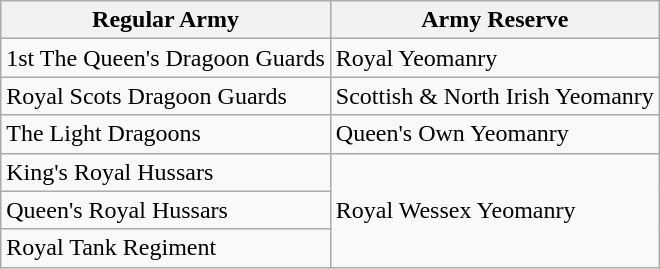<table class="wikitable">
<tr>
<th>Regular Army</th>
<th>Army Reserve</th>
</tr>
<tr>
<td>1st The Queen's Dragoon Guards</td>
<td>Royal Yeomanry</td>
</tr>
<tr>
<td>Royal Scots Dragoon Guards</td>
<td>Scottish & North Irish Yeomanry</td>
</tr>
<tr>
<td>The Light Dragoons</td>
<td>Queen's Own Yeomanry</td>
</tr>
<tr>
<td>King's Royal Hussars</td>
<td rowspan=3>Royal Wessex Yeomanry</td>
</tr>
<tr>
<td>Queen's Royal Hussars</td>
</tr>
<tr>
<td>Royal Tank Regiment</td>
</tr>
</table>
